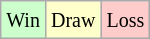<table class="wikitable">
<tr>
<td style="background: #CCFFCC;"><small>Win</small></td>
<td style="background: #FFFFCC;"><small>Draw</small></td>
<td style="background: #FFCCCC;"><small>Loss</small></td>
</tr>
</table>
